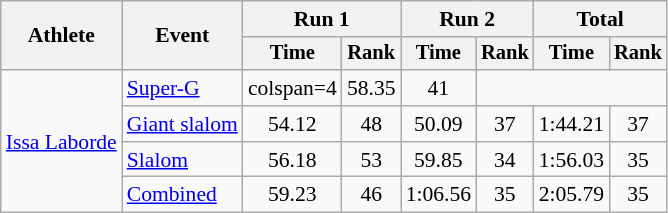<table class="wikitable" style="font-size:90%">
<tr>
<th rowspan=2>Athlete</th>
<th rowspan=2>Event</th>
<th colspan=2>Run 1</th>
<th colspan=2>Run 2</th>
<th colspan=2>Total</th>
</tr>
<tr style="font-size:95%">
<th>Time</th>
<th>Rank</th>
<th>Time</th>
<th>Rank</th>
<th>Time</th>
<th>Rank</th>
</tr>
<tr align=center>
<td align="left" rowspan="4"><a href='#'>Issa Laborde</a></td>
<td align="left"><a href='#'>Super-G</a></td>
<td>colspan=4</td>
<td>58.35</td>
<td>41</td>
</tr>
<tr align=center>
<td align="left"><a href='#'>Giant slalom</a></td>
<td>54.12</td>
<td>48</td>
<td>50.09</td>
<td>37</td>
<td>1:44.21</td>
<td>37</td>
</tr>
<tr align=center>
<td align="left"><a href='#'>Slalom</a></td>
<td>56.18</td>
<td>53</td>
<td>59.85</td>
<td>34</td>
<td>1:56.03</td>
<td>35</td>
</tr>
<tr align=center>
<td align="left"><a href='#'>Combined</a></td>
<td>59.23</td>
<td>46</td>
<td>1:06.56</td>
<td>35</td>
<td>2:05.79</td>
<td>35</td>
</tr>
</table>
